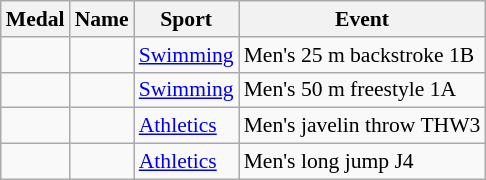<table class="wikitable sortable" style="font-size: 90%;">
<tr>
<th>Medal</th>
<th>Name</th>
<th>Sport</th>
<th>Event</th>
</tr>
<tr>
<td></td>
<td></td>
<td><a href='#'>Swimming</a></td>
<td>Men's 25 m backstroke 1B</td>
</tr>
<tr>
<td></td>
<td></td>
<td><a href='#'>Swimming</a></td>
<td>Men's 50 m freestyle 1A</td>
</tr>
<tr>
<td></td>
<td></td>
<td><a href='#'>Athletics</a></td>
<td>Men's javelin throw THW3</td>
</tr>
<tr>
<td></td>
<td></td>
<td><a href='#'>Athletics</a></td>
<td>Men's long jump J4</td>
</tr>
</table>
